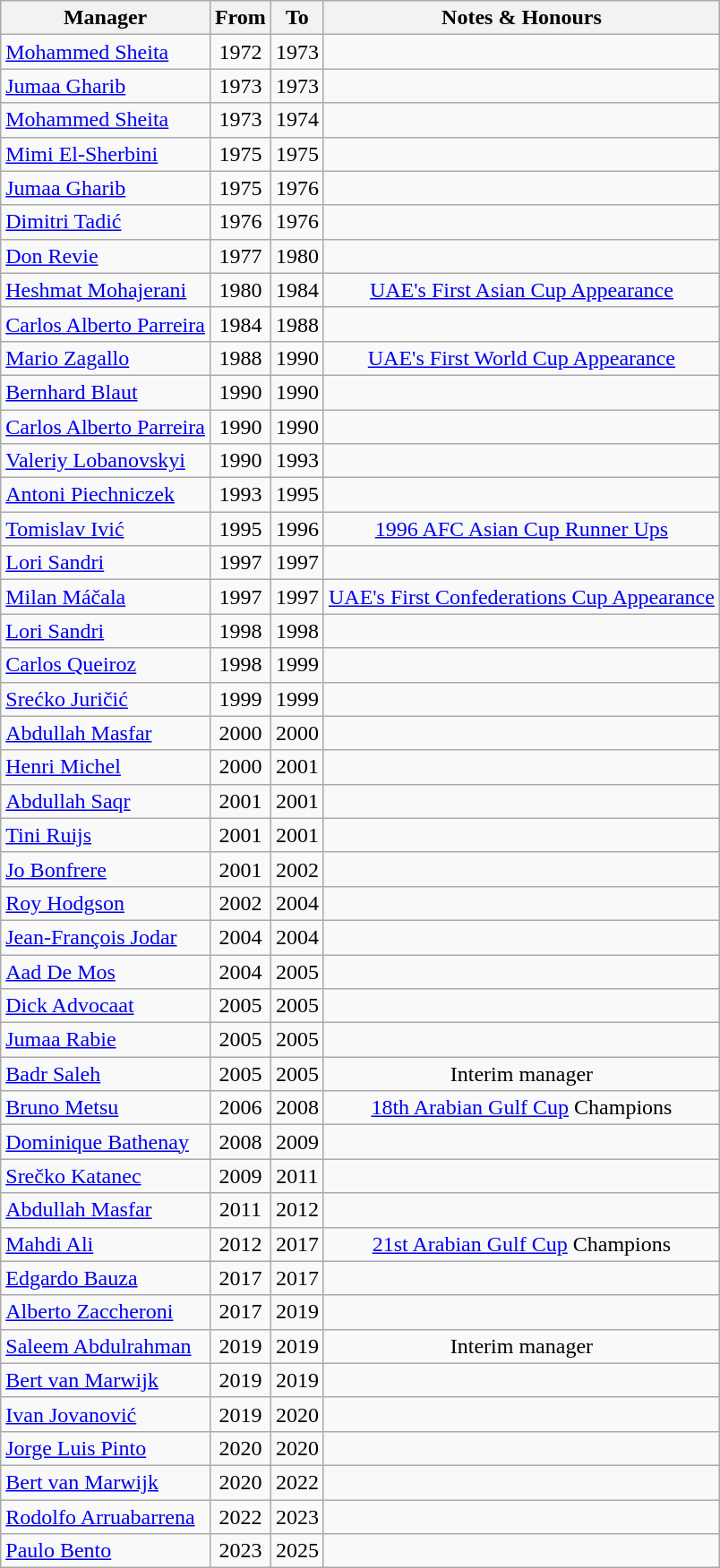<table class="wikitable" style="text-align: center;">
<tr>
<th>Manager</th>
<th>From</th>
<th>To</th>
<th>Notes & Honours</th>
</tr>
<tr>
<td align=left> <a href='#'>Mohammed Sheita</a></td>
<td>1972</td>
<td>1973</td>
<td></td>
</tr>
<tr>
<td align=left> <a href='#'>Jumaa Gharib</a></td>
<td>1973</td>
<td>1973</td>
<td></td>
</tr>
<tr>
<td align=left> <a href='#'>Mohammed Sheita</a></td>
<td>1973</td>
<td>1974</td>
<td></td>
</tr>
<tr>
<td align=left> <a href='#'>Mimi El-Sherbini</a></td>
<td>1975</td>
<td>1975</td>
<td></td>
</tr>
<tr>
<td align=left> <a href='#'>Jumaa Gharib</a></td>
<td>1975</td>
<td>1976</td>
<td></td>
</tr>
<tr>
<td align=left> <a href='#'>Dimitri Tadić</a></td>
<td>1976</td>
<td>1976</td>
<td></td>
</tr>
<tr>
<td align=left> <a href='#'>Don Revie</a></td>
<td>1977</td>
<td>1980</td>
<td></td>
</tr>
<tr>
<td align=left> <a href='#'>Heshmat Mohajerani</a></td>
<td>1980</td>
<td>1984</td>
<td><a href='#'>UAE's First Asian Cup Appearance</a></td>
</tr>
<tr>
<td align=left> <a href='#'>Carlos Alberto Parreira</a></td>
<td>1984</td>
<td>1988</td>
<td></td>
</tr>
<tr>
<td align=left> <a href='#'>Mario Zagallo</a></td>
<td>1988</td>
<td>1990</td>
<td><a href='#'>UAE's First World Cup Appearance</a></td>
</tr>
<tr>
<td align=left> <a href='#'>Bernhard Blaut</a></td>
<td>1990</td>
<td>1990</td>
<td></td>
</tr>
<tr>
<td align=left> <a href='#'>Carlos Alberto Parreira</a></td>
<td>1990</td>
<td>1990</td>
<td></td>
</tr>
<tr>
<td align=left> <a href='#'>Valeriy Lobanovskyi</a></td>
<td>1990</td>
<td>1993</td>
<td></td>
</tr>
<tr>
<td align=left> <a href='#'>Antoni Piechniczek</a></td>
<td>1993</td>
<td>1995</td>
<td></td>
</tr>
<tr>
<td align=left> <a href='#'>Tomislav Ivić</a></td>
<td>1995</td>
<td>1996</td>
<td><a href='#'>1996 AFC Asian Cup Runner Ups</a></td>
</tr>
<tr>
<td align=left> <a href='#'>Lori Sandri</a></td>
<td>1997</td>
<td>1997</td>
<td></td>
</tr>
<tr>
<td align=left>  <a href='#'>Milan Máčala</a></td>
<td>1997</td>
<td>1997</td>
<td><a href='#'>UAE's First Confederations Cup Appearance</a></td>
</tr>
<tr>
<td align=left> <a href='#'>Lori Sandri</a></td>
<td>1998</td>
<td>1998</td>
<td></td>
</tr>
<tr>
<td align=left> <a href='#'>Carlos Queiroz</a></td>
<td>1998</td>
<td>1999</td>
<td></td>
</tr>
<tr>
<td align=left> <a href='#'>Srećko Juričić</a></td>
<td>1999</td>
<td>1999</td>
<td></td>
</tr>
<tr>
<td align=left> <a href='#'>Abdullah Masfar</a></td>
<td>2000</td>
<td>2000</td>
<td></td>
</tr>
<tr>
<td align=left> <a href='#'>Henri Michel</a></td>
<td>2000</td>
<td>2001</td>
<td></td>
</tr>
<tr>
<td align=left> <a href='#'>Abdullah Saqr</a></td>
<td>2001</td>
<td>2001</td>
<td></td>
</tr>
<tr>
<td align=left> <a href='#'>Tini Ruijs</a></td>
<td>2001</td>
<td>2001</td>
<td></td>
</tr>
<tr>
<td align=left> <a href='#'>Jo Bonfrere</a></td>
<td>2001</td>
<td>2002</td>
<td></td>
</tr>
<tr>
<td align=left> <a href='#'>Roy Hodgson</a></td>
<td>2002</td>
<td>2004</td>
<td></td>
</tr>
<tr>
<td align=left> <a href='#'>Jean-François Jodar</a></td>
<td>2004</td>
<td>2004</td>
<td></td>
</tr>
<tr>
<td align=left> <a href='#'>Aad De Mos</a></td>
<td>2004</td>
<td>2005</td>
<td></td>
</tr>
<tr>
<td align=left>  <a href='#'>Dick Advocaat</a></td>
<td>2005</td>
<td>2005</td>
<td></td>
</tr>
<tr>
<td align=left>  <a href='#'>Jumaa Rabie</a></td>
<td>2005</td>
<td>2005</td>
<td></td>
</tr>
<tr>
<td align=left>  <a href='#'>Badr Saleh</a></td>
<td>2005</td>
<td>2005</td>
<td>Interim manager</td>
</tr>
<tr>
<td align=left>  <a href='#'>Bruno Metsu</a></td>
<td>2006</td>
<td>2008</td>
<td><a href='#'>18th Arabian Gulf Cup</a> Champions</td>
</tr>
<tr>
<td align=left>  <a href='#'>Dominique Bathenay</a></td>
<td>2008</td>
<td>2009</td>
<td></td>
</tr>
<tr>
<td align=left>  <a href='#'>Srečko Katanec</a></td>
<td>2009</td>
<td>2011</td>
<td></td>
</tr>
<tr>
<td align=left>  <a href='#'>Abdullah Masfar</a></td>
<td>2011</td>
<td>2012</td>
<td></td>
</tr>
<tr>
<td align=left>  <a href='#'>Mahdi Ali</a></td>
<td>2012</td>
<td>2017</td>
<td><a href='#'>21st Arabian Gulf Cup</a> Champions</td>
</tr>
<tr>
<td align=left>  <a href='#'>Edgardo Bauza</a></td>
<td>2017</td>
<td>2017</td>
<td></td>
</tr>
<tr>
<td align=left>  <a href='#'>Alberto Zaccheroni</a></td>
<td>2017</td>
<td>2019</td>
<td></td>
</tr>
<tr>
<td align=left>  <a href='#'>Saleem Abdulrahman</a></td>
<td>2019</td>
<td>2019</td>
<td>Interim manager</td>
</tr>
<tr>
<td align=left>  <a href='#'>Bert van Marwijk</a></td>
<td>2019</td>
<td>2019</td>
<td></td>
</tr>
<tr>
<td align=left>  <a href='#'>Ivan Jovanović</a></td>
<td>2019</td>
<td>2020</td>
<td></td>
</tr>
<tr>
<td align=left>  <a href='#'>Jorge Luis Pinto</a></td>
<td>2020</td>
<td>2020</td>
<td></td>
</tr>
<tr>
<td align=left>  <a href='#'>Bert van Marwijk</a></td>
<td>2020</td>
<td>2022</td>
<td></td>
</tr>
<tr>
<td align=left>  <a href='#'>Rodolfo Arruabarrena</a></td>
<td>2022</td>
<td>2023</td>
<td></td>
</tr>
<tr>
<td align=left>  <a href='#'>Paulo Bento</a></td>
<td>2023</td>
<td>2025</td>
<td></td>
</tr>
</table>
